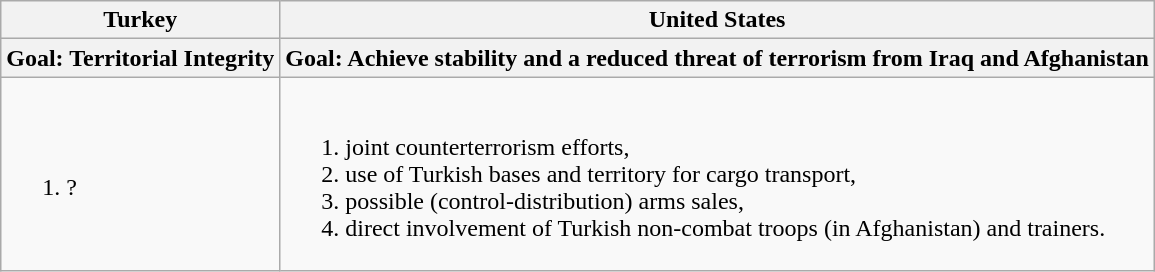<table class="wikitable">
<tr>
<th>Turkey</th>
<th>United States</th>
</tr>
<tr>
<th>Goal: Territorial Integrity</th>
<th>Goal: Achieve stability and a reduced threat of terrorism from Iraq and Afghanistan</th>
</tr>
<tr>
<td><br><ol><li>?</li></ol></td>
<td><br><ol><li>joint counterterrorism efforts,</li><li>use of Turkish bases and territory for cargo transport,</li><li>possible (control-distribution) arms sales,</li><li>direct involvement of Turkish non-combat troops (in Afghanistan) and trainers.</li></ol></td>
</tr>
</table>
